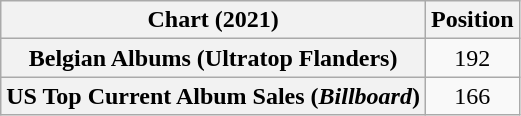<table class="wikitable sortable plainrowheaders" style="text-align:center">
<tr>
<th scope="col">Chart (2021)</th>
<th scope="col">Position</th>
</tr>
<tr>
<th scope="row">Belgian Albums (Ultratop Flanders)</th>
<td>192</td>
</tr>
<tr>
<th scope="row">US Top Current Album Sales (<em>Billboard</em>)</th>
<td>166</td>
</tr>
</table>
